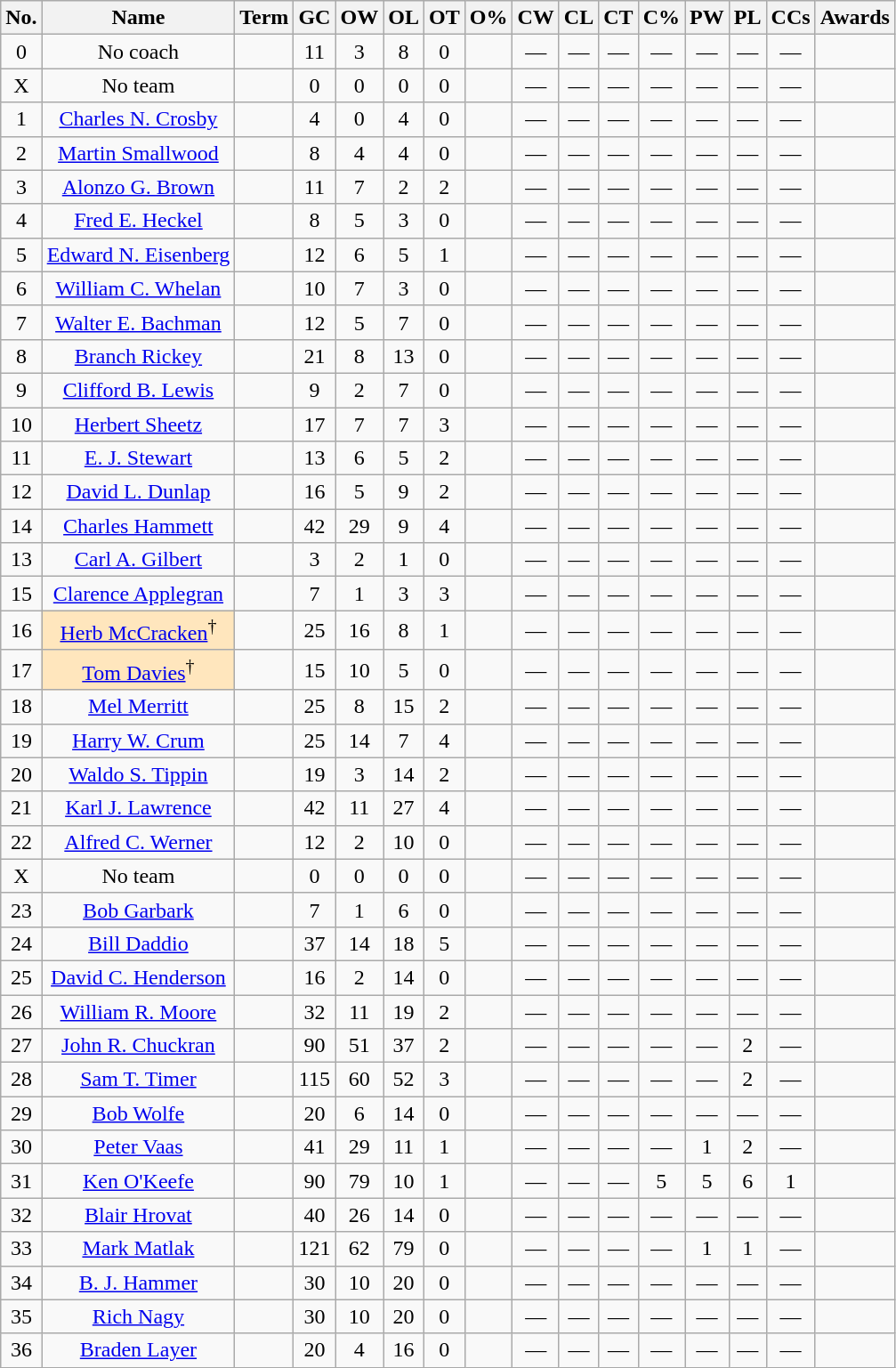<table class="wikitable sortable" style="text-align:center">
<tr>
<th>No.</th>
<th>Name</th>
<th>Term</th>
<th>GC</th>
<th>OW</th>
<th>OL</th>
<th>OT</th>
<th>O%</th>
<th>CW</th>
<th>CL</th>
<th>CT</th>
<th>C%</th>
<th>PW</th>
<th>PL</th>
<th>CCs</th>
<th class="unsortable">Awards</th>
</tr>
<tr>
<td>0</td>
<td>No coach</td>
<td></td>
<td>11</td>
<td>3</td>
<td>8</td>
<td>0</td>
<td></td>
<td>—</td>
<td>—</td>
<td>—</td>
<td>—</td>
<td>—</td>
<td>—</td>
<td>—</td>
<td></td>
</tr>
<tr>
<td>X</td>
<td>No team</td>
<td></td>
<td>0</td>
<td>0</td>
<td>0</td>
<td>0</td>
<td></td>
<td>—</td>
<td>—</td>
<td>—</td>
<td>—</td>
<td>—</td>
<td>—</td>
<td>—</td>
<td></td>
</tr>
<tr>
<td>1</td>
<td><a href='#'>Charles N. Crosby</a></td>
<td></td>
<td>4</td>
<td>0</td>
<td>4</td>
<td>0</td>
<td></td>
<td>—</td>
<td>—</td>
<td>—</td>
<td>—</td>
<td>—</td>
<td>—</td>
<td>—</td>
<td></td>
</tr>
<tr>
<td>2</td>
<td><a href='#'>Martin Smallwood</a></td>
<td></td>
<td>8</td>
<td>4</td>
<td>4</td>
<td>0</td>
<td></td>
<td>—</td>
<td>—</td>
<td>—</td>
<td>—</td>
<td>—</td>
<td>—</td>
<td>—</td>
<td></td>
</tr>
<tr>
<td>3</td>
<td><a href='#'>Alonzo G. Brown</a></td>
<td></td>
<td>11</td>
<td>7</td>
<td>2</td>
<td>2</td>
<td></td>
<td>—</td>
<td>—</td>
<td>—</td>
<td>—</td>
<td>—</td>
<td>—</td>
<td>—</td>
<td></td>
</tr>
<tr>
<td>4</td>
<td><a href='#'>Fred E. Heckel</a></td>
<td></td>
<td>8</td>
<td>5</td>
<td>3</td>
<td>0</td>
<td></td>
<td>—</td>
<td>—</td>
<td>—</td>
<td>—</td>
<td>—</td>
<td>—</td>
<td>—</td>
<td></td>
</tr>
<tr>
<td>5</td>
<td><a href='#'>Edward N. Eisenberg</a></td>
<td></td>
<td>12</td>
<td>6</td>
<td>5</td>
<td>1</td>
<td></td>
<td>—</td>
<td>—</td>
<td>—</td>
<td>—</td>
<td>—</td>
<td>—</td>
<td>—</td>
<td></td>
</tr>
<tr>
<td>6</td>
<td><a href='#'>William C. Whelan</a></td>
<td></td>
<td>10</td>
<td>7</td>
<td>3</td>
<td>0</td>
<td></td>
<td>—</td>
<td>—</td>
<td>—</td>
<td>—</td>
<td>—</td>
<td>—</td>
<td>—</td>
<td></td>
</tr>
<tr>
<td>7</td>
<td><a href='#'>Walter E. Bachman</a></td>
<td></td>
<td>12</td>
<td>5</td>
<td>7</td>
<td>0</td>
<td></td>
<td>—</td>
<td>—</td>
<td>—</td>
<td>—</td>
<td>—</td>
<td>—</td>
<td>—</td>
<td></td>
</tr>
<tr>
<td>8</td>
<td><a href='#'>Branch Rickey</a></td>
<td></td>
<td>21</td>
<td>8</td>
<td>13</td>
<td>0</td>
<td></td>
<td>—</td>
<td>—</td>
<td>—</td>
<td>—</td>
<td>—</td>
<td>—</td>
<td>—</td>
<td></td>
</tr>
<tr>
<td>9</td>
<td><a href='#'>Clifford B. Lewis</a></td>
<td></td>
<td>9</td>
<td>2</td>
<td>7</td>
<td>0</td>
<td></td>
<td>—</td>
<td>—</td>
<td>—</td>
<td>—</td>
<td>—</td>
<td>—</td>
<td>—</td>
<td></td>
</tr>
<tr>
<td>10</td>
<td><a href='#'>Herbert Sheetz</a></td>
<td></td>
<td>17</td>
<td>7</td>
<td>7</td>
<td>3</td>
<td></td>
<td>—</td>
<td>—</td>
<td>—</td>
<td>—</td>
<td>—</td>
<td>—</td>
<td>—</td>
<td></td>
</tr>
<tr>
<td>11</td>
<td><a href='#'>E. J. Stewart</a></td>
<td></td>
<td>13</td>
<td>6</td>
<td>5</td>
<td>2</td>
<td></td>
<td>—</td>
<td>—</td>
<td>—</td>
<td>—</td>
<td>—</td>
<td>—</td>
<td>—</td>
<td></td>
</tr>
<tr>
<td>12</td>
<td><a href='#'>David L. Dunlap</a></td>
<td></td>
<td>16</td>
<td>5</td>
<td>9</td>
<td>2</td>
<td></td>
<td>—</td>
<td>—</td>
<td>—</td>
<td>—</td>
<td>—</td>
<td>—</td>
<td>—</td>
<td></td>
</tr>
<tr>
<td>14</td>
<td><a href='#'>Charles Hammett</a></td>
<td></td>
<td>42</td>
<td>29</td>
<td>9</td>
<td>4</td>
<td></td>
<td>—</td>
<td>—</td>
<td>—</td>
<td>—</td>
<td>—</td>
<td>—</td>
<td>—</td>
<td></td>
</tr>
<tr>
<td>13</td>
<td><a href='#'>Carl A. Gilbert</a></td>
<td></td>
<td>3</td>
<td>2</td>
<td>1</td>
<td>0</td>
<td></td>
<td>—</td>
<td>—</td>
<td>—</td>
<td>—</td>
<td>—</td>
<td>—</td>
<td>—</td>
<td></td>
</tr>
<tr>
<td>15</td>
<td><a href='#'>Clarence Applegran</a></td>
<td></td>
<td>7</td>
<td>1</td>
<td>3</td>
<td>3</td>
<td></td>
<td>—</td>
<td>—</td>
<td>—</td>
<td>—</td>
<td>—</td>
<td>—</td>
<td>—</td>
<td></td>
</tr>
<tr>
<td>16</td>
<td bgcolor=#FFE6BD><a href='#'>Herb McCracken</a><sup>†</sup></td>
<td></td>
<td>25</td>
<td>16</td>
<td>8</td>
<td>1</td>
<td></td>
<td>—</td>
<td>—</td>
<td>—</td>
<td>—</td>
<td>—</td>
<td>—</td>
<td>—</td>
<td></td>
</tr>
<tr>
<td>17</td>
<td bgcolor=#FFE6BD><a href='#'>Tom Davies</a><sup>†</sup></td>
<td></td>
<td>15</td>
<td>10</td>
<td>5</td>
<td>0</td>
<td></td>
<td>—</td>
<td>—</td>
<td>—</td>
<td>—</td>
<td>—</td>
<td>—</td>
<td>—</td>
<td></td>
</tr>
<tr>
<td>18</td>
<td><a href='#'>Mel Merritt</a></td>
<td></td>
<td>25</td>
<td>8</td>
<td>15</td>
<td>2</td>
<td></td>
<td>—</td>
<td>—</td>
<td>—</td>
<td>—</td>
<td>—</td>
<td>—</td>
<td>—</td>
<td></td>
</tr>
<tr>
<td>19</td>
<td><a href='#'>Harry W. Crum</a></td>
<td></td>
<td>25</td>
<td>14</td>
<td>7</td>
<td>4</td>
<td></td>
<td>—</td>
<td>—</td>
<td>—</td>
<td>—</td>
<td>—</td>
<td>—</td>
<td>—</td>
<td></td>
</tr>
<tr>
<td>20</td>
<td><a href='#'>Waldo S. Tippin</a></td>
<td></td>
<td>19</td>
<td>3</td>
<td>14</td>
<td>2</td>
<td></td>
<td>—</td>
<td>—</td>
<td>—</td>
<td>—</td>
<td>—</td>
<td>—</td>
<td>—</td>
<td></td>
</tr>
<tr>
<td>21</td>
<td><a href='#'>Karl J. Lawrence</a></td>
<td></td>
<td>42</td>
<td>11</td>
<td>27</td>
<td>4</td>
<td></td>
<td>—</td>
<td>—</td>
<td>—</td>
<td>—</td>
<td>—</td>
<td>—</td>
<td>—</td>
<td></td>
</tr>
<tr>
<td>22</td>
<td><a href='#'>Alfred C. Werner</a></td>
<td></td>
<td>12</td>
<td>2</td>
<td>10</td>
<td>0</td>
<td></td>
<td>—</td>
<td>—</td>
<td>—</td>
<td>—</td>
<td>—</td>
<td>—</td>
<td>—</td>
<td></td>
</tr>
<tr>
<td>X</td>
<td>No team</td>
<td></td>
<td>0</td>
<td>0</td>
<td>0</td>
<td>0</td>
<td></td>
<td>—</td>
<td>—</td>
<td>—</td>
<td>—</td>
<td>—</td>
<td>—</td>
<td>—</td>
<td></td>
</tr>
<tr>
<td>23</td>
<td><a href='#'>Bob Garbark</a></td>
<td></td>
<td>7</td>
<td>1</td>
<td>6</td>
<td>0</td>
<td></td>
<td>—</td>
<td>—</td>
<td>—</td>
<td>—</td>
<td>—</td>
<td>—</td>
<td>—</td>
<td></td>
</tr>
<tr>
<td>24</td>
<td><a href='#'>Bill Daddio</a></td>
<td></td>
<td>37</td>
<td>14</td>
<td>18</td>
<td>5</td>
<td></td>
<td>—</td>
<td>—</td>
<td>—</td>
<td>—</td>
<td>—</td>
<td>—</td>
<td>—</td>
<td></td>
</tr>
<tr>
<td>25</td>
<td><a href='#'>David C. Henderson</a></td>
<td></td>
<td>16</td>
<td>2</td>
<td>14</td>
<td>0</td>
<td></td>
<td>—</td>
<td>—</td>
<td>—</td>
<td>—</td>
<td>—</td>
<td>—</td>
<td>—</td>
<td></td>
</tr>
<tr>
<td>26</td>
<td><a href='#'>William R. Moore</a></td>
<td></td>
<td>32</td>
<td>11</td>
<td>19</td>
<td>2</td>
<td></td>
<td>—</td>
<td>—</td>
<td>—</td>
<td>—</td>
<td>—</td>
<td>—</td>
<td>—</td>
<td></td>
</tr>
<tr>
<td>27</td>
<td><a href='#'>John R. Chuckran</a></td>
<td></td>
<td>90</td>
<td>51</td>
<td>37</td>
<td>2</td>
<td></td>
<td>—</td>
<td>—</td>
<td>—</td>
<td>—</td>
<td>—</td>
<td>2</td>
<td>—</td>
<td></td>
</tr>
<tr>
<td>28</td>
<td><a href='#'>Sam T. Timer</a></td>
<td></td>
<td>115</td>
<td>60</td>
<td>52</td>
<td>3</td>
<td></td>
<td>—</td>
<td>—</td>
<td>—</td>
<td>—</td>
<td>—</td>
<td>2</td>
<td>—</td>
<td></td>
</tr>
<tr>
<td>29</td>
<td><a href='#'>Bob Wolfe</a></td>
<td></td>
<td>20</td>
<td>6</td>
<td>14</td>
<td>0</td>
<td></td>
<td>—</td>
<td>—</td>
<td>—</td>
<td>—</td>
<td>—</td>
<td>—</td>
<td>—</td>
<td></td>
</tr>
<tr>
<td>30</td>
<td><a href='#'>Peter Vaas</a></td>
<td></td>
<td>41</td>
<td>29</td>
<td>11</td>
<td>1</td>
<td></td>
<td>—</td>
<td>—</td>
<td>—</td>
<td>—</td>
<td>1</td>
<td>2</td>
<td>—</td>
<td></td>
</tr>
<tr>
<td>31</td>
<td><a href='#'>Ken O'Keefe</a></td>
<td></td>
<td>90</td>
<td>79</td>
<td>10</td>
<td>1</td>
<td></td>
<td>—</td>
<td>—</td>
<td>—</td>
<td>5</td>
<td>5</td>
<td>6</td>
<td>1</td>
<td></td>
</tr>
<tr>
<td>32</td>
<td><a href='#'>Blair Hrovat</a></td>
<td></td>
<td>40</td>
<td>26</td>
<td>14</td>
<td>0</td>
<td></td>
<td>—</td>
<td>—</td>
<td>—</td>
<td>—</td>
<td>—</td>
<td>—</td>
<td>—</td>
<td></td>
</tr>
<tr>
<td>33</td>
<td><a href='#'>Mark Matlak</a></td>
<td></td>
<td>121</td>
<td>62</td>
<td>79</td>
<td>0</td>
<td></td>
<td>—</td>
<td>—</td>
<td>—</td>
<td>—</td>
<td>1</td>
<td>1</td>
<td>—</td>
<td></td>
</tr>
<tr>
<td>34</td>
<td><a href='#'>B. J. Hammer</a></td>
<td></td>
<td>30</td>
<td>10</td>
<td>20</td>
<td>0</td>
<td></td>
<td>—</td>
<td>—</td>
<td>—</td>
<td>—</td>
<td>—</td>
<td>—</td>
<td>—</td>
<td></td>
</tr>
<tr>
<td>35</td>
<td><a href='#'>Rich Nagy</a></td>
<td></td>
<td>30</td>
<td>10</td>
<td>20</td>
<td>0</td>
<td></td>
<td>—</td>
<td>—</td>
<td>—</td>
<td>—</td>
<td>—</td>
<td>—</td>
<td>—</td>
<td></td>
</tr>
<tr>
<td>36</td>
<td><a href='#'>Braden Layer</a></td>
<td></td>
<td>20</td>
<td>4</td>
<td>16</td>
<td>0</td>
<td></td>
<td>—</td>
<td>—</td>
<td>—</td>
<td>—</td>
<td>—</td>
<td>—</td>
<td>—</td>
<td></td>
</tr>
</table>
